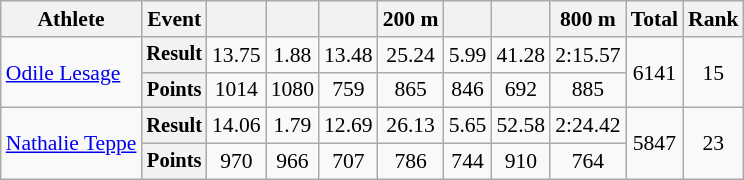<table class=wikitable style="font-size:90%; text-align:center">
<tr>
<th>Athlete</th>
<th>Event</th>
<th></th>
<th></th>
<th></th>
<th>200 m</th>
<th></th>
<th></th>
<th>800 m</th>
<th>Total</th>
<th>Rank</th>
</tr>
<tr align=center>
<td align=left rowspan=2><a href='#'>Odile Lesage</a></td>
<th style="font-size:95%">Result</th>
<td>13.75</td>
<td>1.88</td>
<td>13.48</td>
<td>25.24</td>
<td>5.99</td>
<td>41.28</td>
<td>2:15.57</td>
<td rowspan=2>6141</td>
<td rowspan=2>15</td>
</tr>
<tr align=center>
<th style="font-size:95%">Points</th>
<td>1014</td>
<td>1080</td>
<td>759</td>
<td>865</td>
<td>846</td>
<td>692</td>
<td>885</td>
</tr>
<tr align=center>
<td align=left rowspan=2><a href='#'>Nathalie Teppe</a></td>
<th style="font-size:95%">Result</th>
<td>14.06</td>
<td>1.79</td>
<td>12.69</td>
<td>26.13</td>
<td>5.65</td>
<td>52.58</td>
<td>2:24.42</td>
<td rowspan=2>5847</td>
<td rowspan=2>23</td>
</tr>
<tr align=center>
<th style="font-size:95%">Points</th>
<td>970</td>
<td>966</td>
<td>707</td>
<td>786</td>
<td>744</td>
<td>910</td>
<td>764</td>
</tr>
</table>
